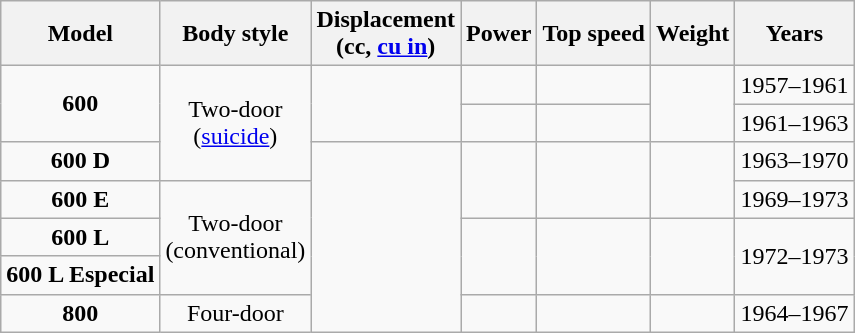<table class="wikitable" style="text-align: center">
<tr>
<th>Model</th>
<th>Body style</th>
<th>Displacement<br>(cc, <a href='#'>cu in</a>)</th>
<th>Power</th>
<th>Top speed</th>
<th>Weight</th>
<th>Years</th>
</tr>
<tr>
<td rowspan="2"><strong>600</strong></td>
<td rowspan="3">Two-door<br>(<a href='#'>suicide</a>)</td>
<td rowspan="2"></td>
<td></td>
<td></td>
<td rowspan="2"></td>
<td>1957–1961</td>
</tr>
<tr>
<td></td>
<td></td>
<td>1961–1963</td>
</tr>
<tr>
<td><strong>600 D</strong></td>
<td rowspan="5"></td>
<td rowspan="2"></td>
<td rowspan="2"></td>
<td rowspan="2"></td>
<td>1963–1970</td>
</tr>
<tr>
<td><strong>600 E</strong></td>
<td rowspan="3">Two-door<br>(conventional)</td>
<td>1969–1973</td>
</tr>
<tr>
<td><strong>600 L</strong></td>
<td rowspan="2"></td>
<td rowspan="2"></td>
<td rowspan="2"></td>
<td rowspan="2">1972–1973</td>
</tr>
<tr>
<td><strong>600 L Especial</strong></td>
</tr>
<tr>
<td><strong>800</strong></td>
<td>Four-door</td>
<td></td>
<td></td>
<td></td>
<td>1964–1967</td>
</tr>
</table>
